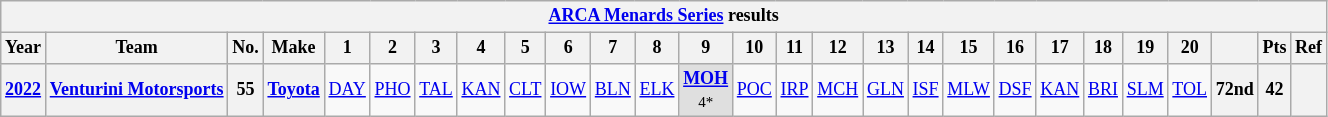<table class="wikitable" style="text-align:center; font-size:75%">
<tr>
<th colspan=27><a href='#'>ARCA Menards Series</a> results</th>
</tr>
<tr>
<th>Year</th>
<th>Team</th>
<th>No.</th>
<th>Make</th>
<th>1</th>
<th>2</th>
<th>3</th>
<th>4</th>
<th>5</th>
<th>6</th>
<th>7</th>
<th>8</th>
<th>9</th>
<th>10</th>
<th>11</th>
<th>12</th>
<th>13</th>
<th>14</th>
<th>15</th>
<th>16</th>
<th>17</th>
<th>18</th>
<th>19</th>
<th>20</th>
<th></th>
<th>Pts</th>
<th>Ref</th>
</tr>
<tr>
<th><a href='#'>2022</a></th>
<th><a href='#'>Venturini Motorsports</a></th>
<th>55</th>
<th><a href='#'>Toyota</a></th>
<td><a href='#'>DAY</a></td>
<td><a href='#'>PHO</a></td>
<td><a href='#'>TAL</a></td>
<td><a href='#'>KAN</a></td>
<td><a href='#'>CLT</a></td>
<td><a href='#'>IOW</a></td>
<td><a href='#'>BLN</a></td>
<td><a href='#'>ELK</a></td>
<td style="background:#DFDFDF;"><strong><a href='#'>MOH</a></strong><br><small>4*</small></td>
<td><a href='#'>POC</a></td>
<td><a href='#'>IRP</a></td>
<td><a href='#'>MCH</a></td>
<td><a href='#'>GLN</a></td>
<td><a href='#'>ISF</a></td>
<td><a href='#'>MLW</a></td>
<td><a href='#'>DSF</a></td>
<td><a href='#'>KAN</a></td>
<td><a href='#'>BRI</a></td>
<td><a href='#'>SLM</a></td>
<td><a href='#'>TOL</a></td>
<th>72nd</th>
<th>42</th>
<th></th>
</tr>
</table>
